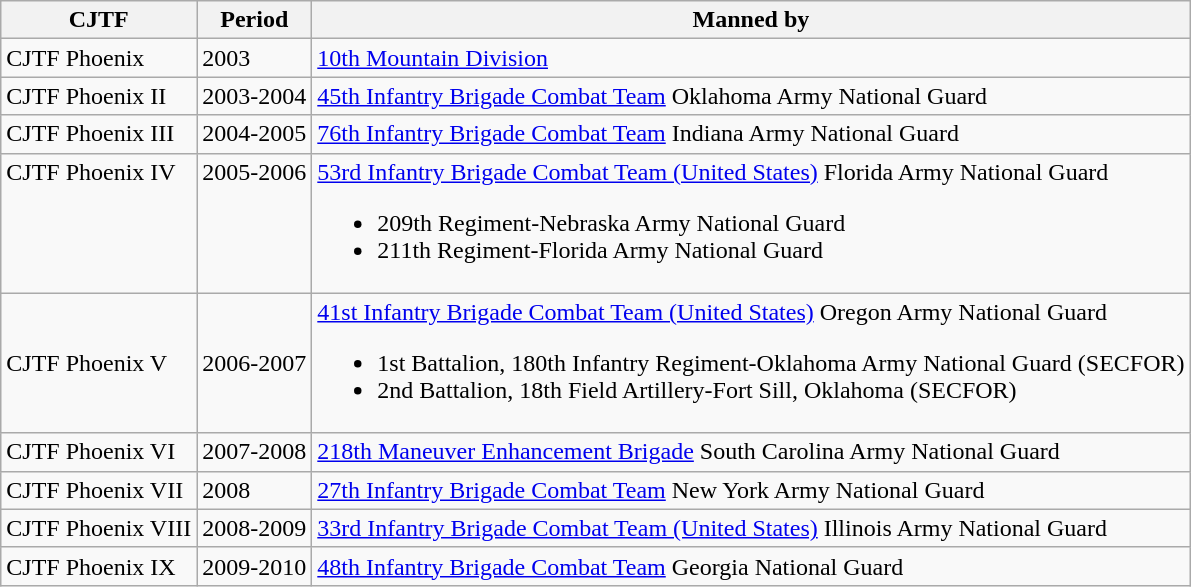<table class=wikitable>
<tr>
<th>CJTF</th>
<th>Period</th>
<th>Manned by</th>
</tr>
<tr>
<td>CJTF Phoenix</td>
<td>2003</td>
<td><a href='#'>10th Mountain Division</a></td>
</tr>
<tr>
<td>CJTF Phoenix II</td>
<td>2003-2004</td>
<td><a href='#'>45th Infantry Brigade Combat Team</a> Oklahoma Army National Guard</td>
</tr>
<tr>
<td>CJTF Phoenix III</td>
<td>2004-2005</td>
<td><a href='#'>76th Infantry Brigade Combat Team</a> Indiana Army National Guard</td>
</tr>
<tr valign=top>
<td>CJTF Phoenix IV</td>
<td>2005-2006</td>
<td><a href='#'>53rd Infantry Brigade Combat Team (United States)</a> Florida Army National Guard<br><ul><li>209th Regiment-Nebraska Army National Guard</li><li>211th Regiment-Florida Army National Guard</li></ul></td>
</tr>
<tr>
<td>CJTF Phoenix V</td>
<td>2006-2007</td>
<td><a href='#'>41st Infantry Brigade Combat Team (United States)</a> Oregon Army National Guard<br><ul><li>1st Battalion, 180th Infantry Regiment-Oklahoma Army National Guard (SECFOR)</li><li>2nd Battalion, 18th Field Artillery-Fort Sill, Oklahoma (SECFOR)</li></ul></td>
</tr>
<tr>
<td>CJTF Phoenix VI</td>
<td>2007-2008</td>
<td><a href='#'>218th Maneuver Enhancement Brigade</a> South Carolina Army National Guard</td>
</tr>
<tr>
<td>CJTF Phoenix VII</td>
<td>2008</td>
<td><a href='#'>27th Infantry Brigade Combat Team</a> New York Army National Guard</td>
</tr>
<tr>
<td>CJTF Phoenix VIII</td>
<td>2008-2009</td>
<td><a href='#'>33rd Infantry Brigade Combat Team (United States)</a> Illinois Army National Guard</td>
</tr>
<tr>
<td>CJTF Phoenix IX</td>
<td>2009-2010</td>
<td><a href='#'>48th Infantry Brigade Combat Team</a> Georgia National Guard</td>
</tr>
</table>
